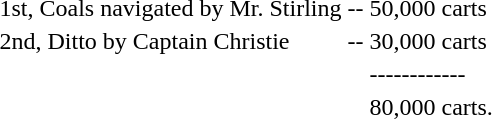<table>
<tr>
<td>1st, Coals navigated by Mr. Stirling</td>
<td>--</td>
<td>50,000 carts</td>
</tr>
<tr>
<td>2nd, Ditto by Captain Christie</td>
<td>--</td>
<td>30,000 carts</td>
</tr>
<tr>
<td></td>
<td></td>
<td>------------</td>
</tr>
<tr>
<td></td>
<td></td>
<td>80,000 carts.</td>
</tr>
</table>
